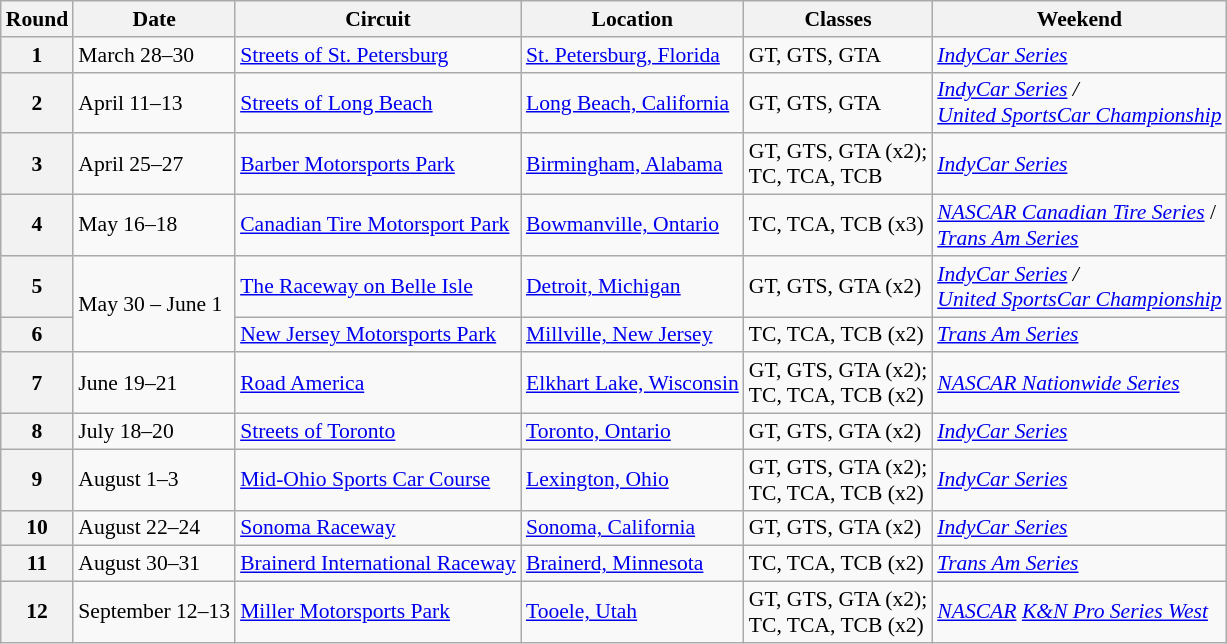<table class="wikitable" style="font-size:90%;">
<tr>
<th>Round</th>
<th>Date</th>
<th>Circuit</th>
<th>Location</th>
<th>Classes</th>
<th>Weekend</th>
</tr>
<tr>
<th>1</th>
<td>March 28–30</td>
<td><a href='#'>Streets of St. Petersburg</a></td>
<td><a href='#'>St. Petersburg, Florida</a></td>
<td>GT, GTS, GTA</td>
<td><em><a href='#'>IndyCar Series</a></em></td>
</tr>
<tr>
<th>2</th>
<td>April 11–13</td>
<td><a href='#'>Streets of Long Beach</a></td>
<td><a href='#'>Long Beach, California</a></td>
<td>GT, GTS, GTA</td>
<td><em><a href='#'>IndyCar Series</a> /<br><a href='#'>United SportsCar Championship</a></em></td>
</tr>
<tr>
<th>3</th>
<td>April 25–27</td>
<td><a href='#'>Barber Motorsports Park</a></td>
<td><a href='#'>Birmingham, Alabama</a></td>
<td>GT, GTS, GTA (x2);<br>TC, TCA, TCB</td>
<td><em><a href='#'>IndyCar Series</a></em></td>
</tr>
<tr>
<th>4</th>
<td>May 16–18</td>
<td><a href='#'>Canadian Tire Motorsport Park</a></td>
<td><a href='#'>Bowmanville, Ontario</a></td>
<td>TC, TCA, TCB (x3)</td>
<td><em><a href='#'>NASCAR Canadian Tire Series</a></em> /<br><em><a href='#'>Trans Am Series</a></em></td>
</tr>
<tr>
<th>5</th>
<td rowspan=2>May 30 – June 1</td>
<td><a href='#'>The Raceway on Belle Isle</a></td>
<td><a href='#'>Detroit, Michigan</a></td>
<td>GT, GTS, GTA (x2)</td>
<td><em><a href='#'>IndyCar Series</a> /<br><a href='#'>United SportsCar Championship</a></em></td>
</tr>
<tr>
<th>6</th>
<td><a href='#'>New Jersey Motorsports Park</a></td>
<td><a href='#'>Millville, New Jersey</a></td>
<td>TC, TCA, TCB (x2)</td>
<td><em><a href='#'>Trans Am Series</a></em></td>
</tr>
<tr>
<th>7</th>
<td>June 19–21</td>
<td><a href='#'>Road America</a></td>
<td><a href='#'>Elkhart Lake, Wisconsin</a></td>
<td>GT, GTS, GTA (x2);<br>TC, TCA, TCB (x2)</td>
<td><em><a href='#'>NASCAR Nationwide Series</a></em></td>
</tr>
<tr>
<th>8</th>
<td>July 18–20</td>
<td><a href='#'>Streets of Toronto</a></td>
<td><a href='#'>Toronto, Ontario</a></td>
<td>GT, GTS, GTA (x2)</td>
<td><em><a href='#'>IndyCar Series</a></em></td>
</tr>
<tr>
<th>9</th>
<td>August 1–3</td>
<td><a href='#'>Mid-Ohio Sports Car Course</a></td>
<td><a href='#'>Lexington, Ohio</a></td>
<td>GT, GTS, GTA (x2);<br>TC, TCA, TCB (x2)</td>
<td><em><a href='#'>IndyCar Series</a></em></td>
</tr>
<tr>
<th>10</th>
<td>August 22–24</td>
<td><a href='#'>Sonoma Raceway</a></td>
<td><a href='#'>Sonoma, California</a></td>
<td>GT, GTS, GTA (x2)</td>
<td><em><a href='#'>IndyCar Series</a></em></td>
</tr>
<tr>
<th>11</th>
<td>August 30–31</td>
<td><a href='#'>Brainerd International Raceway</a></td>
<td><a href='#'>Brainerd, Minnesota</a></td>
<td>TC, TCA, TCB (x2)</td>
<td><em><a href='#'>Trans Am Series</a></em></td>
</tr>
<tr>
<th>12</th>
<td>September 12–13</td>
<td><a href='#'>Miller Motorsports Park</a></td>
<td><a href='#'>Tooele, Utah</a></td>
<td>GT, GTS, GTA (x2);<br>TC, TCA, TCB (x2)</td>
<td><em><a href='#'>NASCAR</a> <a href='#'>K&N Pro Series West</a></em></td>
</tr>
</table>
